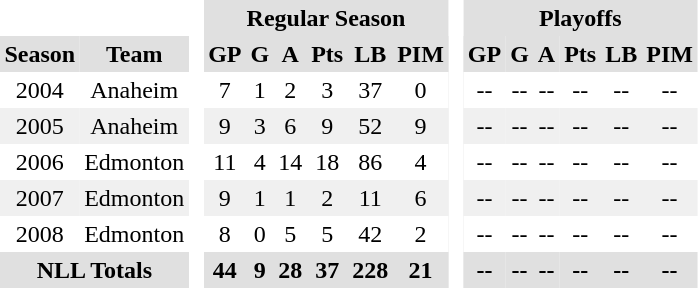<table BORDER="0" CELLPADDING="3" CELLSPACING="0">
<tr ALIGN="center" bgcolor="#e0e0e0">
<th colspan="2" bgcolor="#ffffff"> </th>
<th rowspan="99" bgcolor="#ffffff"> </th>
<th colspan="6">Regular Season</th>
<th rowspan="99" bgcolor="#ffffff"> </th>
<th colspan="6">Playoffs</th>
</tr>
<tr ALIGN="center" bgcolor="#e0e0e0">
<th>Season</th>
<th>Team</th>
<th>GP</th>
<th>G</th>
<th>A</th>
<th>Pts</th>
<th>LB</th>
<th>PIM</th>
<th>GP</th>
<th>G</th>
<th>A</th>
<th>Pts</th>
<th>LB</th>
<th>PIM</th>
</tr>
<tr ALIGN="center">
<td>2004</td>
<td>Anaheim</td>
<td>7</td>
<td>1</td>
<td>2</td>
<td>3</td>
<td>37</td>
<td>0</td>
<td>--</td>
<td>--</td>
<td>--</td>
<td>--</td>
<td>--</td>
<td>--</td>
</tr>
<tr ALIGN="center" bgcolor="#f0f0f0">
<td>2005</td>
<td>Anaheim</td>
<td>9</td>
<td>3</td>
<td>6</td>
<td>9</td>
<td>52</td>
<td>9</td>
<td>--</td>
<td>--</td>
<td>--</td>
<td>--</td>
<td>--</td>
<td>--</td>
</tr>
<tr ALIGN="center">
<td>2006</td>
<td>Edmonton</td>
<td>11</td>
<td>4</td>
<td>14</td>
<td>18</td>
<td>86</td>
<td>4</td>
<td>--</td>
<td>--</td>
<td>--</td>
<td>--</td>
<td>--</td>
<td>--</td>
</tr>
<tr ALIGN="center" bgcolor="#f0f0f0">
<td>2007</td>
<td>Edmonton</td>
<td>9</td>
<td>1</td>
<td>1</td>
<td>2</td>
<td>11</td>
<td>6</td>
<td>--</td>
<td>--</td>
<td>--</td>
<td>--</td>
<td>--</td>
<td>--</td>
</tr>
<tr ALIGN="center">
<td>2008</td>
<td>Edmonton</td>
<td>8</td>
<td>0</td>
<td>5</td>
<td>5</td>
<td>42</td>
<td>2</td>
<td>--</td>
<td>--</td>
<td>--</td>
<td>--</td>
<td>--</td>
<td>--</td>
</tr>
<tr ALIGN="center" bgcolor="#e0e0e0">
<th colspan="2">NLL Totals</th>
<th>44</th>
<th>9</th>
<th>28</th>
<th>37</th>
<th>228</th>
<th>21</th>
<th>--</th>
<th>--</th>
<th>--</th>
<th>--</th>
<th>--</th>
<th>--</th>
</tr>
</table>
